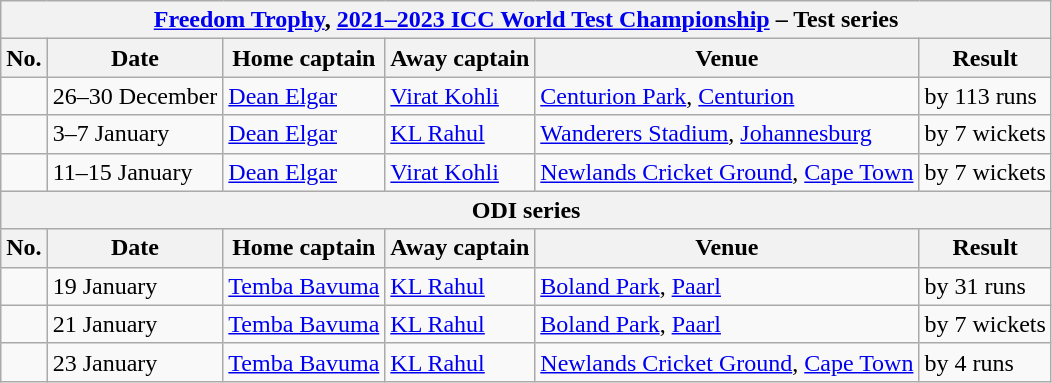<table class="wikitable">
<tr>
<th colspan="9"><a href='#'>Freedom Trophy</a>, <a href='#'>2021–2023 ICC World Test Championship</a> – Test series</th>
</tr>
<tr>
<th>No.</th>
<th>Date</th>
<th>Home captain</th>
<th>Away captain</th>
<th>Venue</th>
<th>Result</th>
</tr>
<tr>
<td></td>
<td>26–30 December</td>
<td><a href='#'>Dean Elgar</a></td>
<td><a href='#'>Virat Kohli</a></td>
<td><a href='#'>Centurion Park</a>, <a href='#'>Centurion</a></td>
<td> by 113 runs</td>
</tr>
<tr>
<td></td>
<td>3–7 January</td>
<td><a href='#'>Dean Elgar</a></td>
<td><a href='#'>KL Rahul</a></td>
<td><a href='#'>Wanderers Stadium</a>, <a href='#'>Johannesburg</a></td>
<td> by 7 wickets</td>
</tr>
<tr>
<td></td>
<td>11–15 January</td>
<td><a href='#'>Dean Elgar</a></td>
<td><a href='#'>Virat Kohli</a></td>
<td><a href='#'>Newlands Cricket Ground</a>, <a href='#'>Cape Town</a></td>
<td> by 7 wickets</td>
</tr>
<tr>
<th colspan="9">ODI series</th>
</tr>
<tr>
<th>No.</th>
<th>Date</th>
<th>Home captain</th>
<th>Away captain</th>
<th>Venue</th>
<th>Result</th>
</tr>
<tr>
<td></td>
<td>19 January</td>
<td><a href='#'>Temba Bavuma</a></td>
<td><a href='#'>KL Rahul</a></td>
<td><a href='#'>Boland Park</a>, <a href='#'>Paarl</a></td>
<td> by 31 runs</td>
</tr>
<tr>
<td></td>
<td>21 January</td>
<td><a href='#'>Temba Bavuma</a></td>
<td><a href='#'>KL Rahul</a></td>
<td><a href='#'>Boland Park</a>, <a href='#'>Paarl</a></td>
<td> by 7 wickets</td>
</tr>
<tr>
<td></td>
<td>23 January</td>
<td><a href='#'>Temba Bavuma</a></td>
<td><a href='#'>KL Rahul</a></td>
<td><a href='#'>Newlands Cricket Ground</a>, <a href='#'>Cape Town</a></td>
<td> by 4 runs</td>
</tr>
</table>
